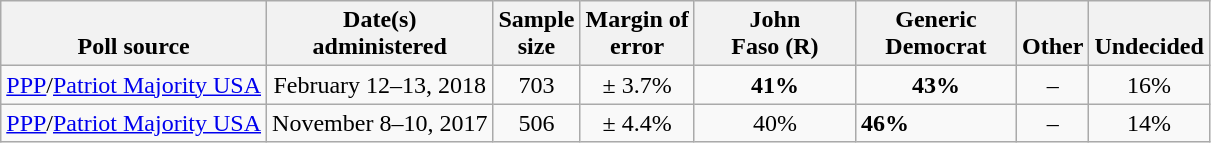<table class="wikitable">
<tr valign= bottom>
<th>Poll source</th>
<th>Date(s)<br>administered</th>
<th>Sample<br>size</th>
<th>Margin of<br>error</th>
<th style="width:100px;">John<br>Faso (R)</th>
<th style="width:100px;">Generic<br>Democrat</th>
<th>Other</th>
<th>Undecided</th>
</tr>
<tr>
<td><a href='#'>PPP</a>/<a href='#'>Patriot Majority USA</a></td>
<td align=center>February 12–13, 2018</td>
<td align=center>703</td>
<td align=center>± 3.7%</td>
<td align=center><strong>41%</strong></td>
<td align=center><strong>43%</strong></td>
<td align=center>–</td>
<td align=center>16%</td>
</tr>
<tr>
<td><a href='#'>PPP</a>/<a href='#'>Patriot Majority USA</a></td>
<td align=center>November 8–10, 2017</td>
<td align=center>506</td>
<td align=center>± 4.4%</td>
<td align=center>40%</td>
<td><strong>46%</strong></td>
<td align=center>–</td>
<td align=center>14%</td>
</tr>
</table>
